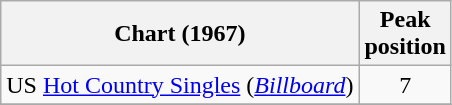<table class="wikitable sortable">
<tr>
<th align="left">Chart (1967)</th>
<th align="center">Peak<br>position</th>
</tr>
<tr>
<td align="left">US <a href='#'>Hot Country Singles</a> (<em><a href='#'>Billboard</a></em>)</td>
<td align="center">7</td>
</tr>
<tr>
</tr>
</table>
